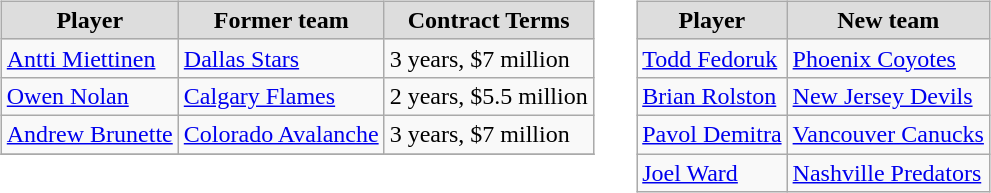<table cellspacing="10">
<tr>
<td valign="top"><br><table class="wikitable">
<tr align="center"  bgcolor="#dddddd">
<td><strong>Player</strong></td>
<td><strong>Former team</strong></td>
<td><strong>Contract Terms</strong></td>
</tr>
<tr>
<td><a href='#'>Antti Miettinen</a></td>
<td><a href='#'>Dallas Stars</a></td>
<td>3 years, $7 million</td>
</tr>
<tr>
<td><a href='#'>Owen Nolan</a></td>
<td><a href='#'>Calgary Flames</a></td>
<td>2 years, $5.5 million</td>
</tr>
<tr>
<td><a href='#'>Andrew Brunette</a></td>
<td><a href='#'>Colorado Avalanche</a></td>
<td>3 years, $7 million</td>
</tr>
<tr>
</tr>
</table>
</td>
<td valign="top"><br><table class="wikitable">
<tr align="center"  bgcolor="#dddddd">
<td><strong>Player</strong></td>
<td><strong>New team</strong></td>
</tr>
<tr>
<td><a href='#'>Todd Fedoruk</a></td>
<td><a href='#'>Phoenix Coyotes</a></td>
</tr>
<tr>
<td><a href='#'>Brian Rolston</a></td>
<td><a href='#'>New Jersey Devils</a></td>
</tr>
<tr>
<td><a href='#'>Pavol Demitra</a></td>
<td><a href='#'>Vancouver Canucks</a></td>
</tr>
<tr>
<td><a href='#'>Joel Ward</a></td>
<td><a href='#'>Nashville Predators</a></td>
</tr>
</table>
</td>
</tr>
</table>
